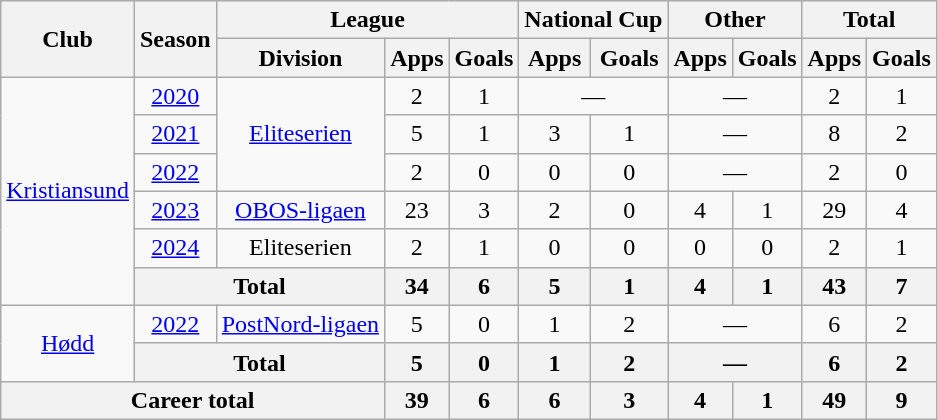<table class="wikitable" Style="text-align: center">
<tr>
<th rowspan="2">Club</th>
<th rowspan="2">Season</th>
<th colspan="3">League</th>
<th colspan="2">National Cup</th>
<th colspan="2">Other</th>
<th colspan="2">Total</th>
</tr>
<tr>
<th>Division</th>
<th>Apps</th>
<th>Goals</th>
<th>Apps</th>
<th>Goals</th>
<th>Apps</th>
<th>Goals</th>
<th>Apps</th>
<th>Goals</th>
</tr>
<tr>
<td rowspan="6"><a href='#'>Kristiansund</a></td>
<td><a href='#'>2020</a></td>
<td rowspan="3"><a href='#'>Eliteserien</a></td>
<td>2</td>
<td>1</td>
<td colspan="2">—</td>
<td colspan="2">—</td>
<td>2</td>
<td>1</td>
</tr>
<tr>
<td><a href='#'>2021</a></td>
<td>5</td>
<td>1</td>
<td>3</td>
<td>1</td>
<td colspan="2">—</td>
<td>8</td>
<td>2</td>
</tr>
<tr>
<td><a href='#'>2022</a></td>
<td>2</td>
<td>0</td>
<td>0</td>
<td>0</td>
<td colspan="2">—</td>
<td>2</td>
<td>0</td>
</tr>
<tr>
<td><a href='#'>2023</a></td>
<td><a href='#'>OBOS-ligaen</a></td>
<td>23</td>
<td>3</td>
<td>2</td>
<td>0</td>
<td>4</td>
<td>1</td>
<td>29</td>
<td>4</td>
</tr>
<tr>
<td><a href='#'>2024</a></td>
<td>Eliteserien</td>
<td>2</td>
<td>1</td>
<td>0</td>
<td>0</td>
<td>0</td>
<td>0</td>
<td>2</td>
<td>1</td>
</tr>
<tr>
<th colspan="2">Total</th>
<th>34</th>
<th>6</th>
<th>5</th>
<th>1</th>
<th>4</th>
<th>1</th>
<th>43</th>
<th>7</th>
</tr>
<tr>
<td rowspan="2"><a href='#'>Hødd</a></td>
<td><a href='#'>2022</a></td>
<td><a href='#'>PostNord-ligaen</a></td>
<td>5</td>
<td>0</td>
<td>1</td>
<td>2</td>
<td colspan="2">—</td>
<td>6</td>
<td>2</td>
</tr>
<tr>
<th colspan="2">Total</th>
<th>5</th>
<th>0</th>
<th>1</th>
<th>2</th>
<th colspan="2">—</th>
<th>6</th>
<th>2</th>
</tr>
<tr>
<th colspan="3">Career total</th>
<th>39</th>
<th>6</th>
<th>6</th>
<th>3</th>
<th>4</th>
<th>1</th>
<th>49</th>
<th>9</th>
</tr>
</table>
